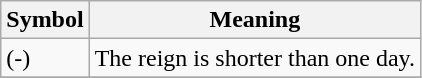<table class="wikitable">
<tr>
<th>Symbol</th>
<th>Meaning</th>
</tr>
<tr>
<td>(-)</td>
<td>The reign is shorter than one day.</td>
</tr>
<tr>
</tr>
</table>
